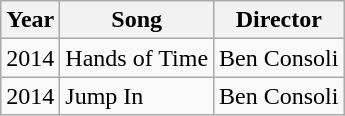<table class="wikitable">
<tr>
<th>Year</th>
<th>Song</th>
<th>Director</th>
</tr>
<tr>
<td>2014</td>
<td>Hands of Time</td>
<td>Ben Consoli</td>
</tr>
<tr>
<td>2014</td>
<td>Jump In</td>
<td>Ben Consoli</td>
</tr>
</table>
